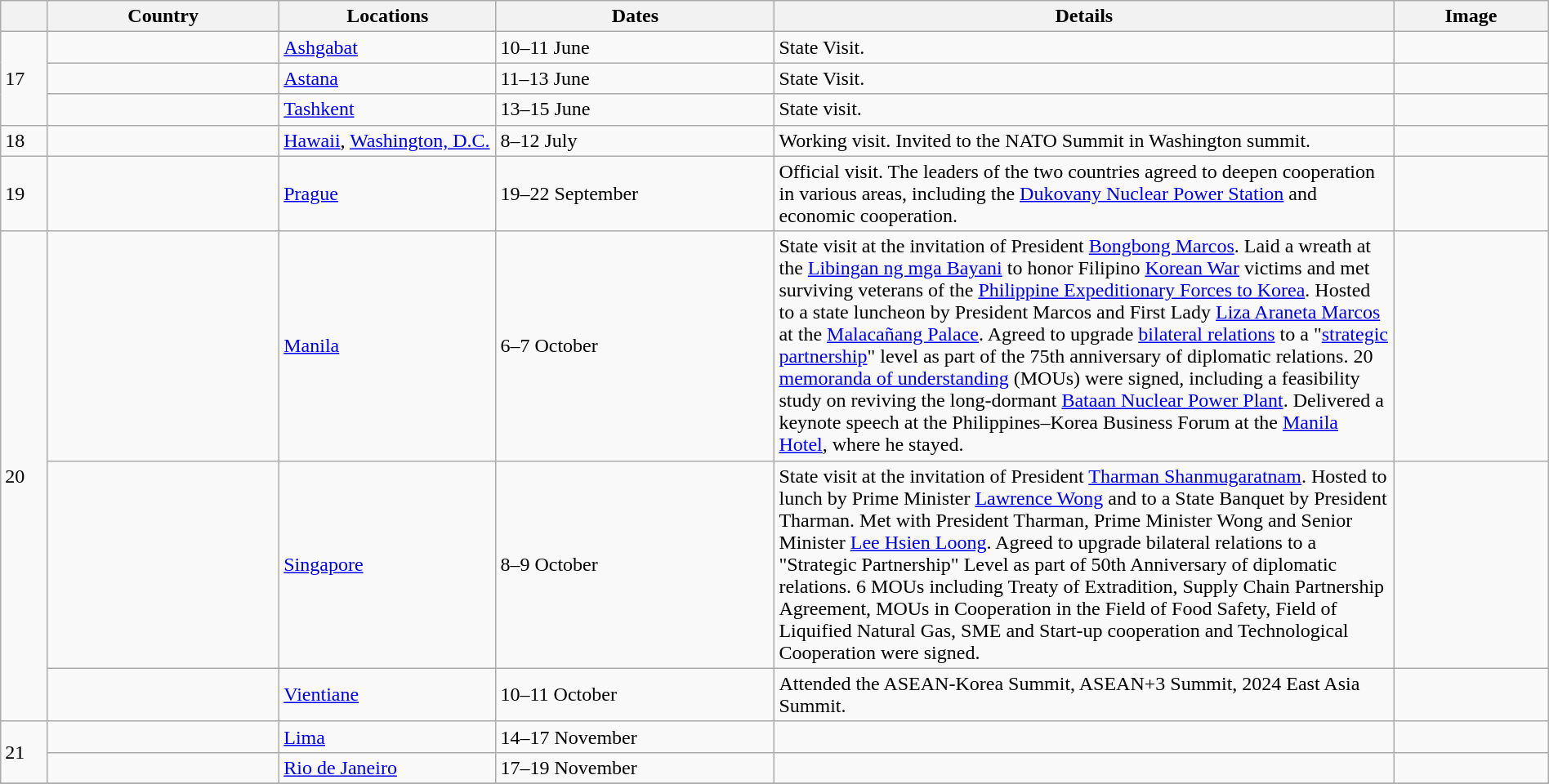<table class="wikitable" style="margin: 1em auto 1em auto">
<tr>
<th style="width: 3%;"></th>
<th style="width: 15%;">Country</th>
<th style="width: 14%;">Locations</th>
<th style="width: 18%;">Dates</th>
<th style="width: 40%;">Details</th>
<th style="width: 10%;">Image</th>
</tr>
<tr>
<td rowspan=3>17</td>
<td></td>
<td><a href='#'>Ashgabat</a></td>
<td>10–11 June</td>
<td>State Visit.</td>
<td></td>
</tr>
<tr>
<td></td>
<td><a href='#'>Astana</a></td>
<td>11–13 June</td>
<td>State Visit.</td>
<td></td>
</tr>
<tr>
<td></td>
<td><a href='#'>Tashkent</a></td>
<td>13–15 June</td>
<td>State visit.</td>
<td></td>
</tr>
<tr>
<td>18</td>
<td></td>
<td><a href='#'>Hawaii</a>, <a href='#'>Washington, D.C.</a></td>
<td>8–12 July</td>
<td> Working visit. Invited to the NATO Summit in Washington summit.</td>
<td></td>
</tr>
<tr>
<td>19</td>
<td></td>
<td><a href='#'>Prague</a></td>
<td>19–22 September</td>
<td>Official visit. The leaders of the two countries agreed to deepen cooperation in various areas, including the <a href='#'>Dukovany Nuclear Power Station</a> and economic cooperation.</td>
<td></td>
</tr>
<tr>
<td rowspan=3>20</td>
<td></td>
<td><a href='#'>Manila</a></td>
<td>6–7 October</td>
<td>State visit at the invitation of President <a href='#'>Bongbong Marcos</a>. Laid a wreath at the <a href='#'>Libingan ng mga Bayani</a> to honor Filipino <a href='#'>Korean War</a> victims and met surviving veterans of the <a href='#'>Philippine Expeditionary Forces to Korea</a>. Hosted to a state luncheon by President Marcos and First Lady <a href='#'>Liza Araneta Marcos</a> at the <a href='#'>Malacañang Palace</a>. Agreed to upgrade <a href='#'>bilateral relations</a> to a "<a href='#'>strategic partnership</a>" level as part of the 75th anniversary of diplomatic relations. 20 <a href='#'>memoranda of understanding</a> (MOUs) were signed, including a feasibility study on reviving the long-dormant <a href='#'>Bataan Nuclear Power Plant</a>. Delivered a keynote speech at the Philippines–Korea Business Forum at the <a href='#'>Manila Hotel</a>, where he stayed.</td>
<td></td>
</tr>
<tr>
<td></td>
<td><a href='#'>Singapore</a></td>
<td>8–9 October</td>
<td>State visit at the invitation of President <a href='#'>Tharman Shanmugaratnam</a>. Hosted to lunch by Prime Minister <a href='#'>Lawrence Wong</a> and to a State Banquet by President Tharman. Met with President Tharman, Prime Minister Wong and Senior Minister <a href='#'>Lee Hsien Loong</a>. Agreed to upgrade bilateral relations to a "Strategic Partnership" Level as part of 50th Anniversary of diplomatic relations. 6 MOUs including Treaty of Extradition, Supply Chain Partnership Agreement, MOUs in Cooperation in the Field of Food Safety, Field of Liquified Natural Gas, SME and Start-up cooperation and Technological Cooperation were signed.</td>
<td></td>
</tr>
<tr>
<td></td>
<td><a href='#'>Vientiane</a></td>
<td>10–11 October</td>
<td> Attended the ASEAN-Korea Summit, ASEAN+3 Summit, 2024 East Asia Summit.</td>
<td></td>
</tr>
<tr>
<td rowspan=2>21</td>
<td></td>
<td><a href='#'>Lima</a></td>
<td>14–17 November</td>
<td></td>
<td></td>
</tr>
<tr>
<td></td>
<td><a href='#'>Rio de Janeiro</a></td>
<td>17–19 November</td>
<td></td>
<td></td>
</tr>
<tr>
</tr>
</table>
